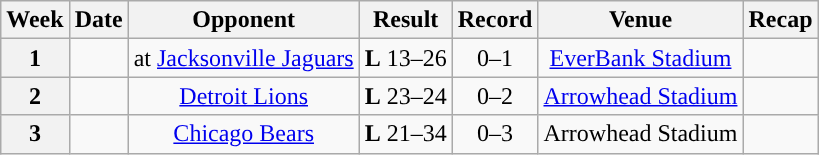<table class="wikitable" style="text-align:center">
<tr>
<th>Week</th>
<th>Date</th>
<th>Opponent</th>
<th>Result</th>
<th>Record</th>
<th>Venue</th>
<th>Recap</th>
</tr>
<tr>
<th>1</th>
<td></td>
<td>at <a href='#'>Jacksonville Jaguars</a></td>
<td><strong>L</strong> 13–26</td>
<td>0–1</td>
<td><a href='#'>EverBank Stadium</a></td>
<td></td>
</tr>
<tr>
<th>2</th>
<td></td>
<td><a href='#'>Detroit Lions</a></td>
<td><strong>L</strong> 23–24</td>
<td>0–2</td>
<td><a href='#'>Arrowhead Stadium</a></td>
<td></td>
</tr>
<tr>
<th>3</th>
<td></td>
<td><a href='#'>Chicago Bears</a></td>
<td><strong>L</strong> 21–34</td>
<td>0–3</td>
<td>Arrowhead Stadium</td>
<td></td>
</tr>
</table>
